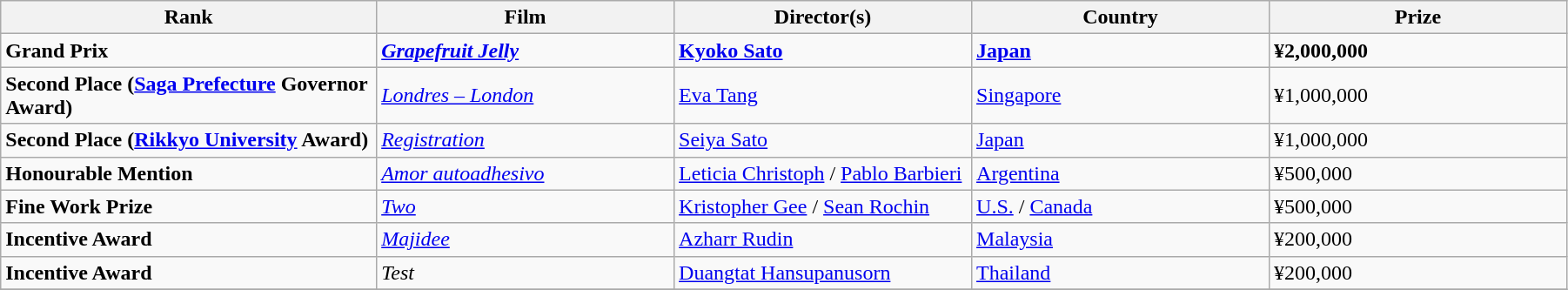<table class="wikitable" width="95%" align="centre">
<tr>
<th width=24%>Rank</th>
<th width=19%>Film</th>
<th width=19%>Director(s)</th>
<th width=19%>Country</th>
<th width=19%>Prize</th>
</tr>
<tr>
<td><strong>Grand Prix</strong></td>
<td><strong><em><a href='#'>Grapefruit Jelly</a></em></strong></td>
<td><strong><a href='#'>Kyoko Sato</a></strong></td>
<td><strong><a href='#'>Japan</a></strong></td>
<td><strong>¥2,000,000</strong></td>
</tr>
<tr>
<td><strong>Second Place (<a href='#'>Saga Prefecture</a> Governor Award)</strong></td>
<td><em><a href='#'>Londres – London</a></em></td>
<td><a href='#'>Eva Tang</a></td>
<td><a href='#'>Singapore</a></td>
<td>¥1,000,000</td>
</tr>
<tr>
<td><strong>Second Place (<a href='#'>Rikkyo University</a> Award)</strong></td>
<td><em><a href='#'>Registration</a></em></td>
<td><a href='#'>Seiya Sato</a></td>
<td><a href='#'>Japan</a></td>
<td>¥1,000,000</td>
</tr>
<tr>
<td><strong>Honourable Mention</strong></td>
<td><em><a href='#'>Amor autoadhesivo</a></em></td>
<td><a href='#'>Leticia Christoph</a> / <a href='#'>Pablo Barbieri</a></td>
<td><a href='#'>Argentina</a></td>
<td>¥500,000</td>
</tr>
<tr>
<td><strong>Fine Work Prize</strong></td>
<td><em><a href='#'>Two</a></em></td>
<td><a href='#'>Kristopher Gee</a> / <a href='#'>Sean Rochin</a></td>
<td><a href='#'>U.S.</a> / <a href='#'>Canada</a></td>
<td>¥500,000</td>
</tr>
<tr>
<td><strong>Incentive Award</strong></td>
<td><em><a href='#'>Majidee</a></em></td>
<td><a href='#'>Azharr Rudin</a></td>
<td><a href='#'>Malaysia</a></td>
<td>¥200,000</td>
</tr>
<tr>
<td><strong>Incentive Award</strong></td>
<td><em>Test</em></td>
<td><a href='#'>Duangtat Hansupanusorn</a></td>
<td><a href='#'>Thailand</a></td>
<td>¥200,000</td>
</tr>
<tr>
</tr>
</table>
